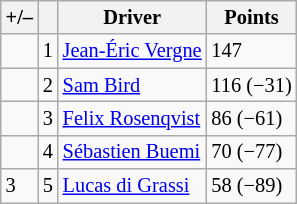<table class="wikitable" style="font-size: 85%">
<tr>
<th scope="col">+/–</th>
<th scope="col"></th>
<th scope="col">Driver</th>
<th scope="col">Points</th>
</tr>
<tr>
<td align="left"></td>
<td align="center">1</td>
<td> <a href='#'>Jean-Éric Vergne</a></td>
<td align="left">147</td>
</tr>
<tr>
<td align="left"></td>
<td align="center">2</td>
<td> <a href='#'>Sam Bird</a></td>
<td align="left">116 (−31)</td>
</tr>
<tr>
<td align="left"></td>
<td align="center">3</td>
<td> <a href='#'>Felix Rosenqvist</a></td>
<td align="left">86 (−61)</td>
</tr>
<tr>
<td align="left"></td>
<td align="center">4</td>
<td> <a href='#'>Sébastien Buemi</a></td>
<td align="left">70 (−77)</td>
</tr>
<tr>
<td align="left"> 3</td>
<td align="center">5</td>
<td> <a href='#'>Lucas di Grassi</a></td>
<td align="left">58 (−89)</td>
</tr>
</table>
